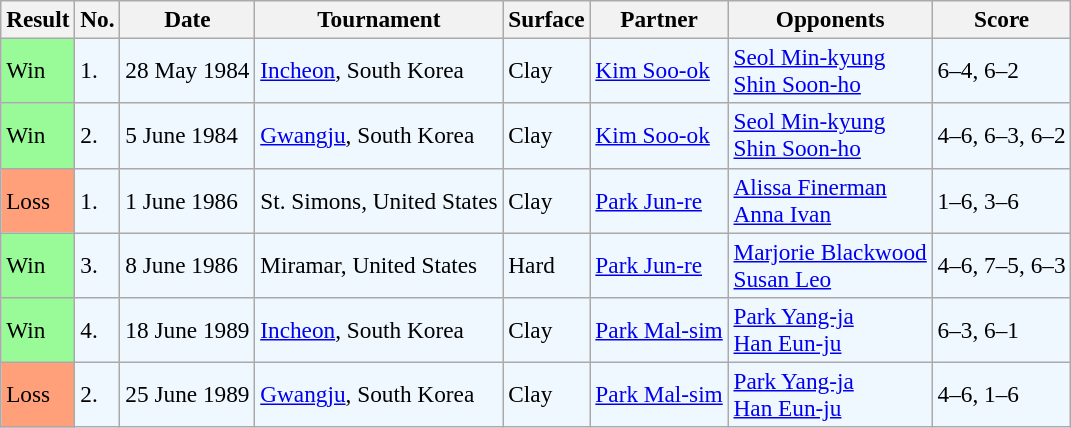<table class="sortable wikitable" style=font-size:97%>
<tr>
<th>Result</th>
<th>No.</th>
<th>Date</th>
<th>Tournament</th>
<th>Surface</th>
<th>Partner</th>
<th>Opponents</th>
<th>Score</th>
</tr>
<tr style="background:#f0f8ff;">
<td style="background:#98fb98;">Win</td>
<td>1.</td>
<td>28 May 1984</td>
<td><a href='#'>Incheon</a>, South Korea</td>
<td>Clay</td>
<td> <a href='#'>Kim Soo-ok</a></td>
<td> <a href='#'>Seol Min-kyung</a> <br>  <a href='#'>Shin Soon-ho</a></td>
<td>6–4, 6–2</td>
</tr>
<tr style="background:#f0f8ff;">
<td style="background:#98fb98;">Win</td>
<td>2.</td>
<td>5 June 1984</td>
<td><a href='#'>Gwangju</a>, South Korea</td>
<td>Clay</td>
<td> <a href='#'>Kim Soo-ok</a></td>
<td> <a href='#'>Seol Min-kyung</a> <br>  <a href='#'>Shin Soon-ho</a></td>
<td>4–6, 6–3, 6–2</td>
</tr>
<tr style="background:#f0f8ff;">
<td style="background:#ffa07a;">Loss</td>
<td>1.</td>
<td>1 June 1986</td>
<td>St. Simons, United States</td>
<td>Clay</td>
<td> <a href='#'>Park Jun-re</a></td>
<td> <a href='#'>Alissa Finerman</a> <br>  <a href='#'>Anna Ivan</a></td>
<td>1–6, 3–6</td>
</tr>
<tr style="background:#f0f8ff;">
<td style="background:#98fb98;">Win</td>
<td>3.</td>
<td>8 June 1986</td>
<td>Miramar, United States</td>
<td>Hard</td>
<td> <a href='#'>Park Jun-re</a></td>
<td> <a href='#'>Marjorie Blackwood</a> <br>  <a href='#'>Susan Leo</a></td>
<td>4–6, 7–5, 6–3</td>
</tr>
<tr style="background:#f0f8ff;">
<td style="background:#98fb98;">Win</td>
<td>4.</td>
<td>18 June 1989</td>
<td><a href='#'>Incheon</a>, South Korea</td>
<td>Clay</td>
<td> <a href='#'>Park Mal-sim</a></td>
<td> <a href='#'>Park Yang-ja</a> <br>  <a href='#'>Han Eun-ju</a></td>
<td>6–3, 6–1</td>
</tr>
<tr style="background:#f0f8ff;">
<td style="background:#ffa07a;">Loss</td>
<td>2.</td>
<td>25 June 1989</td>
<td><a href='#'>Gwangju</a>, South Korea</td>
<td>Clay</td>
<td> <a href='#'>Park Mal-sim</a></td>
<td> <a href='#'>Park Yang-ja</a> <br>  <a href='#'>Han Eun-ju</a></td>
<td>4–6, 1–6</td>
</tr>
</table>
